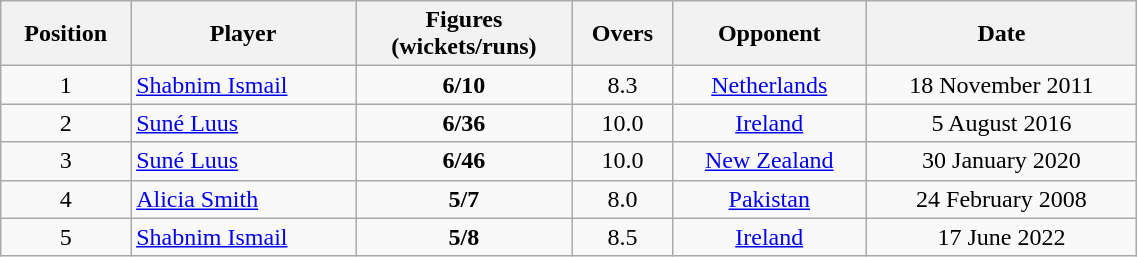<table class="wikitable" style="text-align: center; width:60%">
<tr>
<th>Position</th>
<th>Player</th>
<th>Figures<br>(wickets/runs)</th>
<th>Overs</th>
<th>Opponent</th>
<th>Date</th>
</tr>
<tr>
<td>1</td>
<td align="left"><a href='#'>Shabnim Ismail</a></td>
<td><strong>6/10</strong></td>
<td>8.3</td>
<td><a href='#'>Netherlands</a></td>
<td>18 November 2011</td>
</tr>
<tr>
<td>2</td>
<td align="left"><a href='#'>Suné Luus</a></td>
<td><strong>6/36</strong></td>
<td>10.0</td>
<td><a href='#'>Ireland</a></td>
<td>5 August 2016</td>
</tr>
<tr>
<td>3</td>
<td align="left"><a href='#'>Suné Luus</a></td>
<td><strong>6/46</strong></td>
<td>10.0</td>
<td><a href='#'>New Zealand</a></td>
<td>30 January 2020</td>
</tr>
<tr>
<td>4</td>
<td align="left"><a href='#'>Alicia Smith</a></td>
<td><strong>5/7</strong></td>
<td>8.0</td>
<td><a href='#'>Pakistan</a></td>
<td>24 February 2008</td>
</tr>
<tr>
<td>5</td>
<td align="left"><a href='#'>Shabnim Ismail</a></td>
<td><strong>5/8</strong></td>
<td>8.5</td>
<td><a href='#'>Ireland</a></td>
<td>17 June 2022</td>
</tr>
</table>
